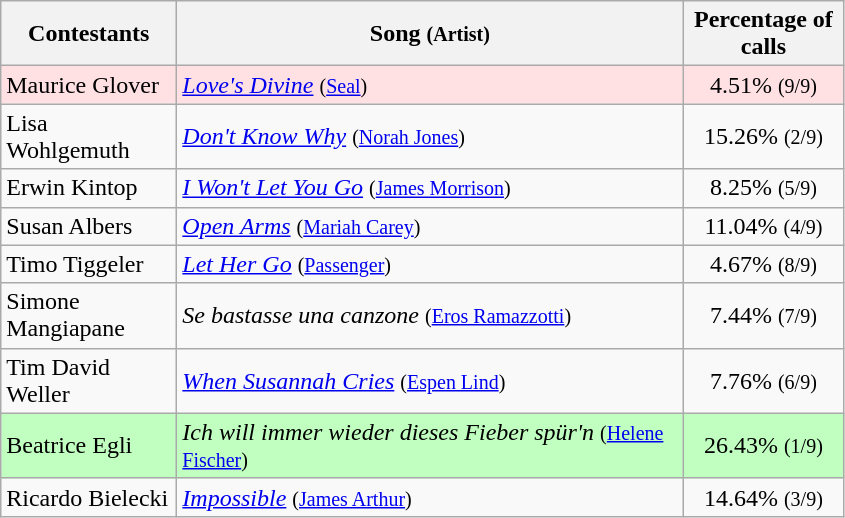<table class="wikitable">
<tr>
<th style="width:110px;">Contestants</th>
<th style="width:330px;">Song <small>(Artist)</small></th>
<th style="width:100px;">Percentage of calls</th>
</tr>
<tr bgcolor="#FFE1E4">
<td align="left">Maurice Glover</td>
<td align="left"><em><a href='#'>Love's Divine</a></em> <small>(<a href='#'>Seal</a>)</small></td>
<td style="text-align:center;">4.51% <small>(9/9)</small></td>
</tr>
<tr>
<td align="left">Lisa Wohlgemuth</td>
<td align="left"><em><a href='#'>Don't Know Why</a></em> <small>(<a href='#'>Norah Jones</a>)</small></td>
<td style="text-align:center;">15.26% <small>(2/9)</small></td>
</tr>
<tr>
<td align="left">Erwin Kintop</td>
<td align="left"><em><a href='#'>I Won't Let You Go</a></em> <small>(<a href='#'>James Morrison</a>)</small></td>
<td style="text-align:center;">8.25% <small>(5/9)</small></td>
</tr>
<tr>
<td align="left">Susan Albers</td>
<td align="left"><em><a href='#'>Open Arms</a></em> <small>(<a href='#'>Mariah Carey</a>)</small></td>
<td style="text-align:center;">11.04% <small>(4/9)</small></td>
</tr>
<tr>
<td align="left">Timo Tiggeler</td>
<td align="left"><em><a href='#'>Let Her Go</a></em> <small>(<a href='#'>Passenger</a>)</small></td>
<td style="text-align:center;">4.67% <small>(8/9)</small></td>
</tr>
<tr>
<td align="left">Simone Mangiapane</td>
<td align="left"><em>Se bastasse una canzone</em> <small>(<a href='#'>Eros Ramazzotti</a>)</small></td>
<td style="text-align:center;">7.44% <small>(7/9)</small></td>
</tr>
<tr>
<td align="left">Tim David Weller</td>
<td align="left"><em><a href='#'>When Susannah Cries</a></em> <small>(<a href='#'>Espen Lind</a>)</small></td>
<td style="text-align:center;">7.76% <small>(6/9)</small></td>
</tr>
<tr style="background:#c1ffc1;">
<td align="left">Beatrice Egli</td>
<td align="left"><em>Ich will immer wieder dieses Fieber spür'n</em> <small>(<a href='#'>Helene Fischer</a>)</small></td>
<td style="text-align:center;">26.43% <small>(1/9)</small></td>
</tr>
<tr>
<td align="left">Ricardo Bielecki</td>
<td align="left"><em><a href='#'>Impossible</a></em> <small>(<a href='#'>James Arthur</a>)</small></td>
<td style="text-align:center;">14.64% <small>(3/9)</small></td>
</tr>
</table>
